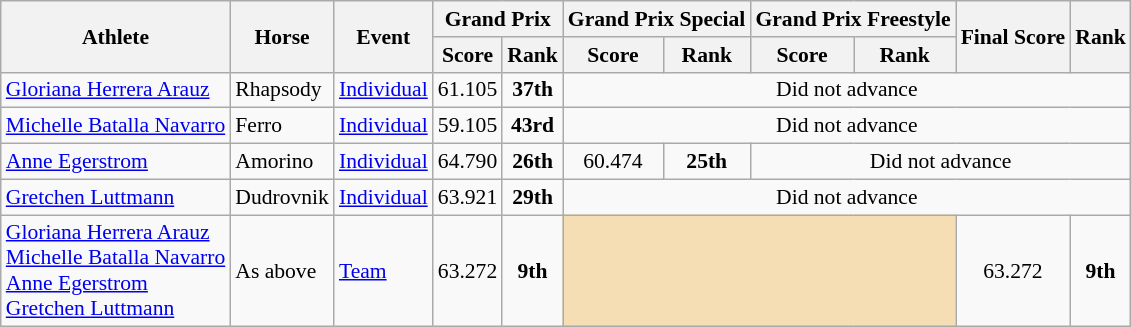<table class="wikitable" border="1" style="font-size:90%">
<tr>
<th rowspan=2>Athlete</th>
<th rowspan=2>Horse</th>
<th rowspan=2>Event</th>
<th colspan=2>Grand Prix</th>
<th colspan=2>Grand Prix Special</th>
<th colspan=2>Grand Prix Freestyle</th>
<th rowspan=2>Final Score</th>
<th rowspan=2>Rank</th>
</tr>
<tr>
<th>Score</th>
<th>Rank</th>
<th>Score</th>
<th>Rank</th>
<th>Score</th>
<th>Rank</th>
</tr>
<tr>
<td><a href='#'>Gloriana Herrera Arauz</a></td>
<td>Rhapsody</td>
<td><a href='#'>Individual</a></td>
<td align=center>61.105</td>
<td align=center><strong>37th</strong></td>
<td align=center colspan="7">Did not advance</td>
</tr>
<tr>
<td><a href='#'>Michelle Batalla Navarro</a></td>
<td>Ferro</td>
<td><a href='#'>Individual</a></td>
<td align=center>59.105</td>
<td align=center><strong>43rd</strong></td>
<td align=center colspan="7">Did not advance</td>
</tr>
<tr>
<td><a href='#'>Anne Egerstrom</a></td>
<td>Amorino</td>
<td><a href='#'>Individual</a></td>
<td align=center>64.790</td>
<td align=center><strong>26th</strong></td>
<td align=center>60.474</td>
<td align=center><strong>25th</strong></td>
<td align=center colspan="7">Did not advance</td>
</tr>
<tr>
<td><a href='#'>Gretchen Luttmann</a></td>
<td>Dudrovnik</td>
<td><a href='#'>Individual</a></td>
<td align=center>63.921</td>
<td align=center><strong>29th</strong></td>
<td align=center colspan="7">Did not advance</td>
</tr>
<tr>
<td><a href='#'>Gloriana Herrera Arauz</a><br><a href='#'>Michelle Batalla Navarro</a><br><a href='#'>Anne Egerstrom</a><br><a href='#'>Gretchen Luttmann</a></td>
<td>As above</td>
<td><a href='#'>Team</a></td>
<td align=center>63.272</td>
<td align=center><strong>9th</strong></td>
<td colspan="4" bgcolor="wheat"></td>
<td align=center>63.272</td>
<td align=center><strong>9th</strong></td>
</tr>
</table>
